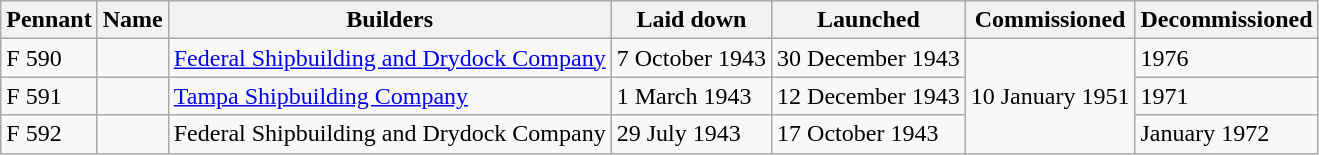<table class="wikitable">
<tr>
<th>Pennant</th>
<th>Name</th>
<th>Builders</th>
<th>Laid down</th>
<th>Launched</th>
<th>Commissioned</th>
<th>Decommissioned</th>
</tr>
<tr>
<td>F 590</td>
<td></td>
<td><a href='#'>Federal Shipbuilding and Drydock Company</a></td>
<td>7 October 1943</td>
<td>30 December 1943</td>
<td rowspan="3">10 January 1951</td>
<td>1976</td>
</tr>
<tr>
<td>F 591</td>
<td></td>
<td><a href='#'>Tampa Shipbuilding Company</a></td>
<td>1 March 1943</td>
<td>12 December 1943</td>
<td>1971</td>
</tr>
<tr>
<td>F 592</td>
<td></td>
<td>Federal Shipbuilding and Drydock Company</td>
<td>29 July 1943</td>
<td>17 October 1943</td>
<td>January 1972</td>
</tr>
</table>
